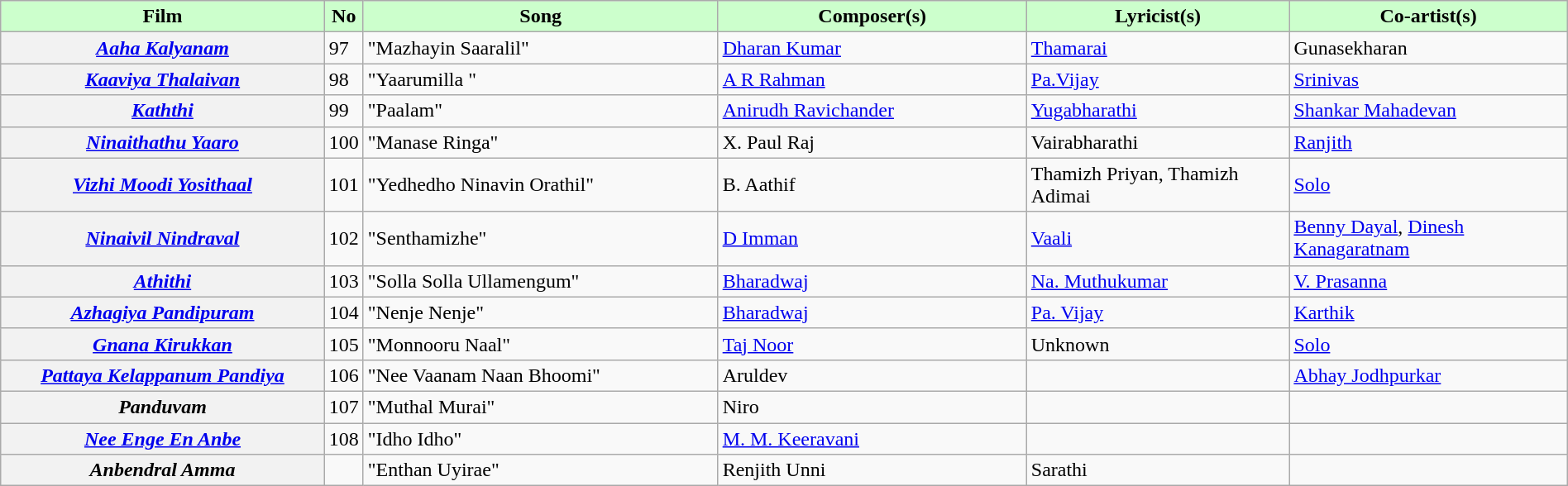<table class="wikitable plainrowheaders" width="100%" textcolor:#000;">
<tr style="background:#cfc; text-align:center;">
<td scope="col" width=21%><strong>Film</strong></td>
<td><strong>No</strong></td>
<td scope="col" width=23%><strong>Song</strong></td>
<td scope="col" width=20%><strong>Composer(s)</strong></td>
<td scope="col" width=17%><strong>Lyricist(s)</strong></td>
<td scope="col" width=18%><strong>Co-artist(s)</strong></td>
</tr>
<tr>
<th><em><a href='#'>Aaha Kalyanam</a></em></th>
<td>97</td>
<td>"Mazhayin Saaralil"</td>
<td><a href='#'>Dharan Kumar</a></td>
<td><a href='#'>Thamarai</a></td>
<td>Gunasekharan</td>
</tr>
<tr>
<th><em><a href='#'>Kaaviya Thalaivan</a></em></th>
<td>98</td>
<td>"Yaarumilla "</td>
<td><a href='#'>A R Rahman</a></td>
<td><a href='#'>Pa.Vijay</a></td>
<td><a href='#'>Srinivas</a></td>
</tr>
<tr>
<th><em><a href='#'>Kaththi</a></em></th>
<td>99</td>
<td>"Paalam"</td>
<td><a href='#'>Anirudh Ravichander</a></td>
<td><a href='#'>Yugabharathi</a></td>
<td><a href='#'>Shankar Mahadevan</a></td>
</tr>
<tr>
<th><em><a href='#'>Ninaithathu Yaaro</a></em></th>
<td>100</td>
<td>"Manase Ringa"</td>
<td>X. Paul Raj</td>
<td>Vairabharathi</td>
<td><a href='#'>Ranjith</a></td>
</tr>
<tr>
<th><em><a href='#'>Vizhi Moodi Yosithaal</a></em></th>
<td>101</td>
<td>"Yedhedho Ninavin Orathil"</td>
<td>B. Aathif</td>
<td>Thamizh Priyan, Thamizh Adimai</td>
<td><a href='#'>Solo</a></td>
</tr>
<tr>
<th><em><a href='#'>Ninaivil Nindraval</a></em></th>
<td>102</td>
<td>"Senthamizhe"</td>
<td><a href='#'>D Imman</a></td>
<td><a href='#'>Vaali</a></td>
<td><a href='#'>Benny Dayal</a>, <a href='#'>Dinesh Kanagaratnam</a></td>
</tr>
<tr>
<th><em><a href='#'>Athithi</a></em></th>
<td>103</td>
<td>"Solla Solla Ullamengum"</td>
<td><a href='#'>Bharadwaj</a></td>
<td><a href='#'>Na. Muthukumar</a></td>
<td><a href='#'>V. Prasanna</a></td>
</tr>
<tr>
<th><em><a href='#'>Azhagiya Pandipuram</a></em></th>
<td>104</td>
<td>"Nenje Nenje"</td>
<td><a href='#'>Bharadwaj</a></td>
<td><a href='#'>Pa. Vijay</a></td>
<td><a href='#'>Karthik</a></td>
</tr>
<tr>
<th><em><a href='#'>Gnana Kirukkan</a></em></th>
<td>105</td>
<td>"Monnooru Naal"</td>
<td><a href='#'>Taj Noor</a></td>
<td>Unknown</td>
<td><a href='#'>Solo</a></td>
</tr>
<tr>
<th><em><a href='#'>Pattaya Kelappanum Pandiya</a></em></th>
<td>106</td>
<td>"Nee Vaanam Naan Bhoomi"</td>
<td>Aruldev</td>
<td></td>
<td><a href='#'>Abhay Jodhpurkar</a></td>
</tr>
<tr>
<th><em>Panduvam</em></th>
<td>107</td>
<td>"Muthal Murai"</td>
<td>Niro</td>
<td></td>
<td></td>
</tr>
<tr>
<th><em><a href='#'>Nee Enge En Anbe</a></em></th>
<td>108</td>
<td>"Idho Idho"</td>
<td><a href='#'>M. M. Keeravani</a></td>
<td></td>
<td></td>
</tr>
<tr>
<th><em>Anbendral Amma</em></th>
<td></td>
<td>"Enthan Uyirae"</td>
<td>Renjith Unni</td>
<td>Sarathi</td>
<td></td>
</tr>
</table>
